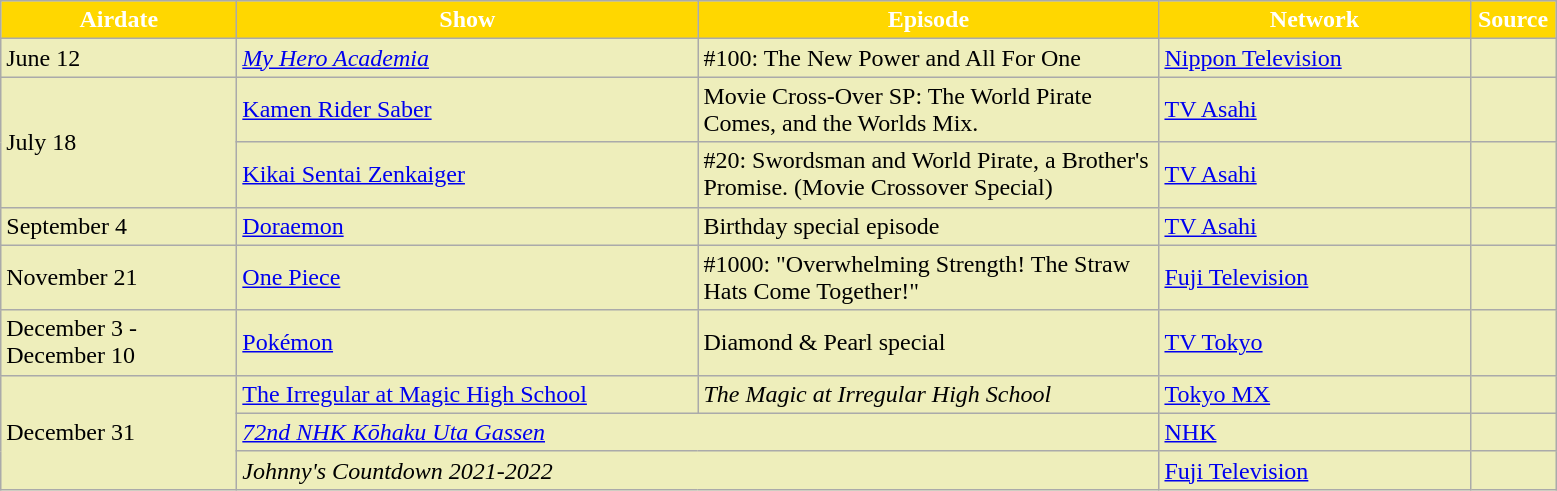<table class="wikitable" style="background:#EEB">
<tr>
<th style="background:gold; color:white;" width="150">Airdate</th>
<th style="background:gold; color:white;" width="300">Show</th>
<th style="background:gold; color:white;" width="300">Episode</th>
<th style="background:gold; color:white;" width="200">Network</th>
<th style="background:gold; color:white;" width="50">Source</th>
</tr>
<tr>
<td>June 12</td>
<td><em><a href='#'>My Hero Academia</a></em></td>
<td>#100: The New Power and All For One</td>
<td><a href='#'>Nippon Television</a></td>
<td></td>
</tr>
<tr>
<td rowspan=2>July 18</td>
<td><a href='#'>Kamen Rider Saber</a></td>
<td>Movie Cross-Over SP: The World Pirate Comes, and the Worlds Mix.</td>
<td><a href='#'>TV Asahi</a></td>
<td></td>
</tr>
<tr>
<td><a href='#'>Kikai Sentai Zenkaiger</a></td>
<td>#20: Swordsman and World Pirate, a Brother's Promise. (Movie Crossover Special)</td>
<td><a href='#'>TV Asahi</a></td>
<td></td>
</tr>
<tr>
<td>September 4</td>
<td><a href='#'>Doraemon</a></td>
<td>Birthday special episode</td>
<td><a href='#'>TV Asahi</a></td>
<td></td>
</tr>
<tr>
<td>November 21</td>
<td><a href='#'>One Piece</a></td>
<td>#1000: "Overwhelming Strength! The Straw Hats Come Together!"</td>
<td><a href='#'>Fuji Television</a></td>
<td></td>
</tr>
<tr>
<td>December 3 - December 10</td>
<td><a href='#'>Pokémon</a></td>
<td>Diamond & Pearl special</td>
<td><a href='#'>TV Tokyo</a></td>
<td></td>
</tr>
<tr>
<td rowspan=3>December 31</td>
<td><a href='#'>The Irregular at Magic High School</a></td>
<td><em>The Magic at Irregular High School</em></td>
<td><a href='#'>Tokyo MX</a></td>
<td></td>
</tr>
<tr>
<td colspan=2><em><a href='#'>72nd NHK Kōhaku Uta Gassen</a></em></td>
<td><a href='#'>NHK</a></td>
<td></td>
</tr>
<tr>
<td colspan=2><em>Johnny's Countdown 2021-2022</em></td>
<td><a href='#'>Fuji Television</a></td>
<td></td>
</tr>
</table>
